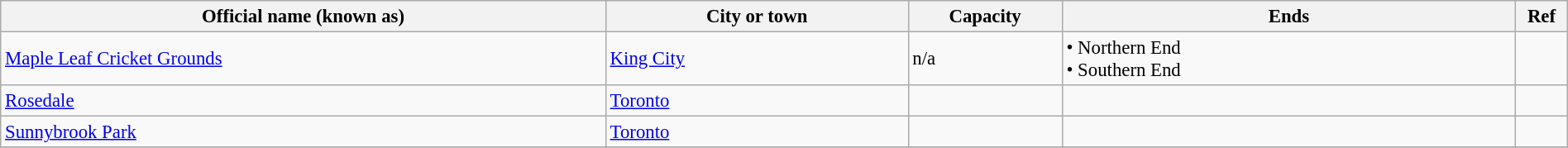<table class="wikitable" style="font-size:95%;" width="100%">
<tr>
<th width=20%>Official name (known as)</th>
<th width=10%>City or town</th>
<th width=5%>Capacity</th>
<th width=15%>Ends</th>
<th width=1%>Ref</th>
</tr>
<tr>
<td><a href='#'>Maple Leaf Cricket Grounds</a></td>
<td><a href='#'>King City</a></td>
<td>n/a</td>
<td>• Northern End<br>• Southern End</td>
<td></td>
</tr>
<tr>
<td><a href='#'>Rosedale</a></td>
<td><a href='#'>Toronto</a></td>
<td></td>
<td></td>
<td></td>
</tr>
<tr>
<td><a href='#'>Sunnybrook Park</a></td>
<td><a href='#'>Toronto</a></td>
<td></td>
<td></td>
<td></td>
</tr>
<tr>
</tr>
</table>
